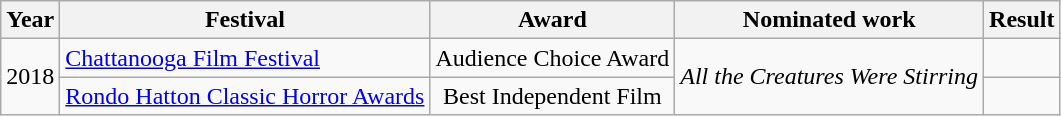<table class="wikitable sortable">
<tr>
<th>Year</th>
<th>Festival</th>
<th>Award</th>
<th>Nominated work</th>
<th>Result</th>
</tr>
<tr>
<td rowspan=2>2018</td>
<td><a href='#'>Chattanooga Film Festival</a></td>
<td style="text-align:center;">Audience Choice Award</td>
<td rowspan=2 style="text-align:center;"><em>All the Creatures Were Stirring</em></td>
<td></td>
</tr>
<tr>
<td><a href='#'>Rondo Hatton Classic Horror Awards</a></td>
<td style="text-align:center;">Best Independent Film</td>
<td></td>
</tr>
</table>
